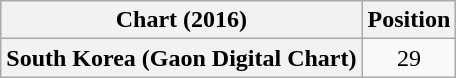<table class="wikitable plainrowheaders" style="text-align:center;">
<tr>
<th>Chart (2016)</th>
<th>Position</th>
</tr>
<tr>
<th scope="row">South Korea (Gaon Digital Chart)</th>
<td>29</td>
</tr>
</table>
